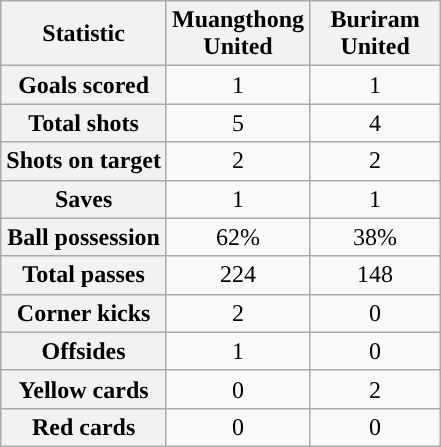<table class="wikitable plainrowheaders" style="text-align:center">
<tr>
<th scope="col">Statistic</th>
<th scope="col" style="width:80px">Muangthong United</th>
<th scope="col" style="width:80px">Buriram United</th>
</tr>
<tr>
<th scope=row>Goals scored</th>
<td>1</td>
<td>1</td>
</tr>
<tr>
<th scope=row>Total shots</th>
<td>5</td>
<td>4</td>
</tr>
<tr>
<th scope=row>Shots on target</th>
<td>2</td>
<td>2</td>
</tr>
<tr>
<th scope=row>Saves</th>
<td>1</td>
<td>1</td>
</tr>
<tr>
<th scope=row>Ball possession</th>
<td>62%</td>
<td>38%</td>
</tr>
<tr>
<th scope=row>Total passes</th>
<td>224</td>
<td>148</td>
</tr>
<tr>
<th scope=row>Corner kicks</th>
<td>2</td>
<td>0</td>
</tr>
<tr>
<th scope=row>Offsides</th>
<td>1</td>
<td>0</td>
</tr>
<tr>
<th scope=row>Yellow cards</th>
<td>0</td>
<td>2</td>
</tr>
<tr>
<th scope=row>Red cards</th>
<td>0</td>
<td>0</td>
</tr>
</table>
